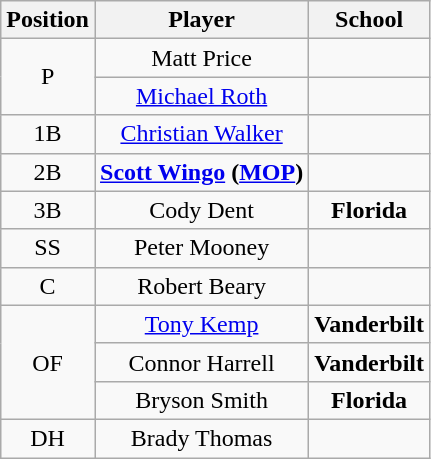<table class="wikitable" style=text-align:center>
<tr>
<th>Position</th>
<th>Player</th>
<th>School</th>
</tr>
<tr>
<td rowspan=2>P</td>
<td>Matt Price</td>
<td style=></td>
</tr>
<tr>
<td><a href='#'>Michael Roth</a></td>
<td style=></td>
</tr>
<tr>
<td>1B</td>
<td><a href='#'>Christian Walker</a></td>
<td style=></td>
</tr>
<tr>
<td>2B</td>
<td><strong><a href='#'>Scott Wingo</a> (<a href='#'>MOP</a>)</strong></td>
<td style=></td>
</tr>
<tr>
<td>3B</td>
<td>Cody Dent</td>
<td style=><strong>Florida</strong></td>
</tr>
<tr>
<td>SS</td>
<td>Peter Mooney</td>
<td style=></td>
</tr>
<tr>
<td>C</td>
<td>Robert Beary</td>
<td style=></td>
</tr>
<tr>
<td rowspan=3>OF</td>
<td><a href='#'>Tony Kemp</a></td>
<td style=><strong>Vanderbilt</strong></td>
</tr>
<tr>
<td>Connor Harrell</td>
<td style=><strong>Vanderbilt</strong></td>
</tr>
<tr>
<td>Bryson Smith</td>
<td style=><strong>Florida</strong></td>
</tr>
<tr>
<td>DH</td>
<td>Brady Thomas</td>
<td style=></td>
</tr>
</table>
